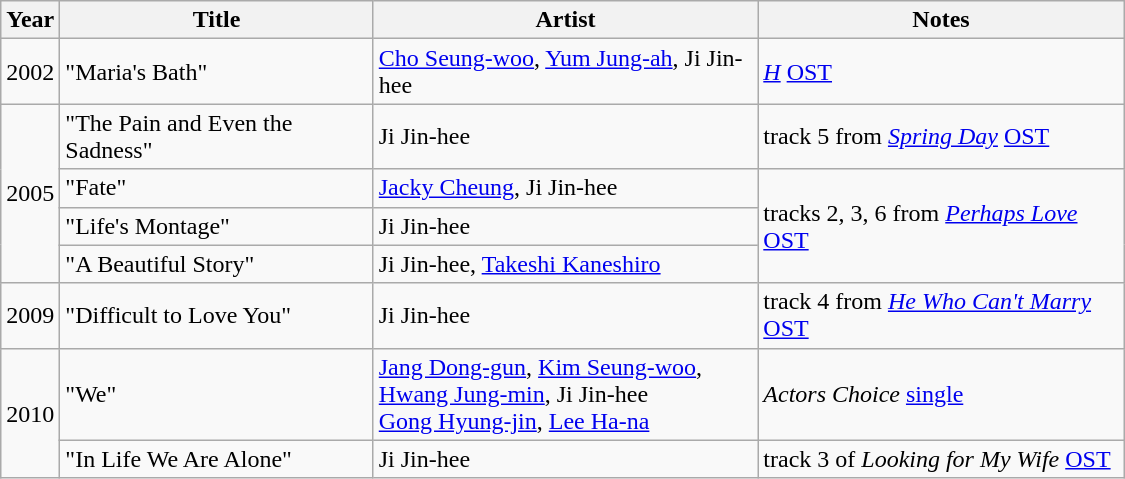<table class="wikitable" style="width:750px">
<tr>
<th width=10>Year</th>
<th>Title</th>
<th>Artist</th>
<th>Notes</th>
</tr>
<tr>
<td>2002</td>
<td>"Maria's Bath" </td>
<td><a href='#'>Cho Seung-woo</a>, <a href='#'>Yum Jung-ah</a>, Ji Jin-hee</td>
<td><em><a href='#'>H</a></em> <a href='#'>OST</a></td>
</tr>
<tr>
<td rowspan=4>2005</td>
<td>"The Pain and Even the Sadness" </td>
<td>Ji Jin-hee</td>
<td>track 5 from <em><a href='#'>Spring Day</a></em> <a href='#'>OST</a></td>
</tr>
<tr>
<td>"Fate"</td>
<td><a href='#'>Jacky Cheung</a>, Ji Jin-hee</td>
<td rowspan=3>tracks 2, 3, 6 from <em><a href='#'>Perhaps Love</a></em> <a href='#'>OST</a></td>
</tr>
<tr>
<td>"Life's Montage"</td>
<td>Ji Jin-hee</td>
</tr>
<tr>
<td>"A Beautiful Story"</td>
<td>Ji Jin-hee, <a href='#'>Takeshi Kaneshiro</a></td>
</tr>
<tr>
<td>2009</td>
<td>"Difficult to Love You" </td>
<td>Ji Jin-hee</td>
<td>track 4 from <em><a href='#'>He Who Can't Marry</a></em> <a href='#'>OST</a></td>
</tr>
<tr>
<td rowspan=2>2010</td>
<td>"We"</td>
<td><a href='#'>Jang Dong-gun</a>, <a href='#'>Kim Seung-woo</a>, <br> <a href='#'>Hwang Jung-min</a>, Ji Jin-hee <br> <a href='#'>Gong Hyung-jin</a>, <a href='#'>Lee Ha-na</a></td>
<td><em>Actors Choice</em> <a href='#'>single</a></td>
</tr>
<tr>
<td>"In Life We Are Alone" </td>
<td>Ji Jin-hee</td>
<td>track 3 of <em>Looking for My Wife</em> <a href='#'>OST</a></td>
</tr>
</table>
